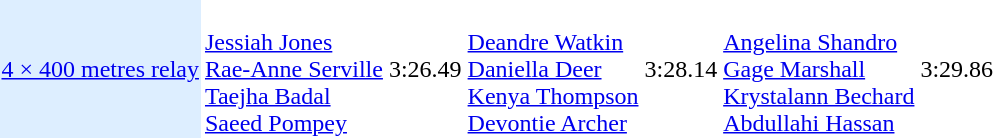<table>
<tr>
<td bgcolor = DDEEFF><a href='#'>4 × 400 metres relay</a></td>
<td><br><a href='#'>Jessiah Jones</a><br><a href='#'>Rae-Anne Serville</a><br><a href='#'>Taejha Badal</a><br><a href='#'>Saeed Pompey</a> <br></td>
<td>3:26.49</td>
<td><br><a href='#'>Deandre Watkin</a><br><a href='#'>Daniella Deer</a><br><a href='#'>Kenya Thompson</a><br><a href='#'>Devontie Archer</a> <br></td>
<td>3:28.14</td>
<td><br><a href='#'>Angelina Shandro</a><br><a href='#'>Gage Marshall</a><br><a href='#'>Krystalann Bechard</a><br><a href='#'>Abdullahi Hassan</a><br></td>
<td>3:29.86</td>
</tr>
</table>
